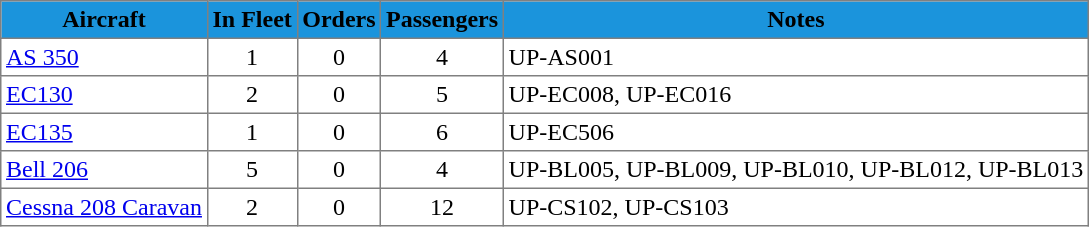<table class="toccolours" border="1" cellpadding="3" style="border-collapse:collapse">
<tr style="background:#1B94DC;">
<th>Aircraft</th>
<th>In Fleet</th>
<th>Orders</th>
<th>Passengers</th>
<th>Notes</th>
</tr>
<tr>
<td><a href='#'>AS 350</a></td>
<td align="center">1</td>
<td align="center">0</td>
<td align="center">4</td>
<td>UP-AS001</td>
</tr>
<tr>
<td><a href='#'>EC130</a></td>
<td align="center">2</td>
<td align="center">0</td>
<td align="center">5</td>
<td>UP-EC008, UP-EC016</td>
</tr>
<tr>
<td><a href='#'>EC135</a></td>
<td align="center">1</td>
<td align="center">0</td>
<td align="center">6</td>
<td>UP-EC506</td>
</tr>
<tr>
<td><a href='#'>Bell 206</a></td>
<td align="center">5</td>
<td align="center">0</td>
<td align="center">4</td>
<td>UP-BL005, UP-BL009, UP-BL010, UP-BL012, UP-BL013</td>
</tr>
<tr>
<td><a href='#'>Cessna 208 Caravan</a></td>
<td align="center">2</td>
<td align="center">0</td>
<td align="center">12</td>
<td>UP-CS102, UP-CS103</td>
</tr>
</table>
